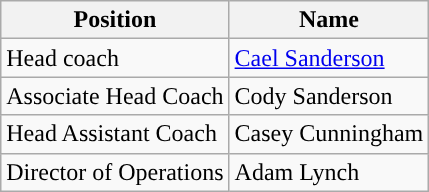<table class="wikitable">
<tr>
<th>Position</th>
<th>Name</th>
</tr>
<tr>
<td>Head coach</td>
<td><a href='#'>Cael Sanderson</a></td>
</tr>
<tr>
<td>Associate Head Coach</td>
<td>Cody Sanderson</td>
</tr>
<tr>
<td>Head Assistant Coach</td>
<td>Casey Cunningham</td>
</tr>
<tr>
<td>Director of Operations</td>
<td>Adam Lynch</td>
</tr>
</table>
